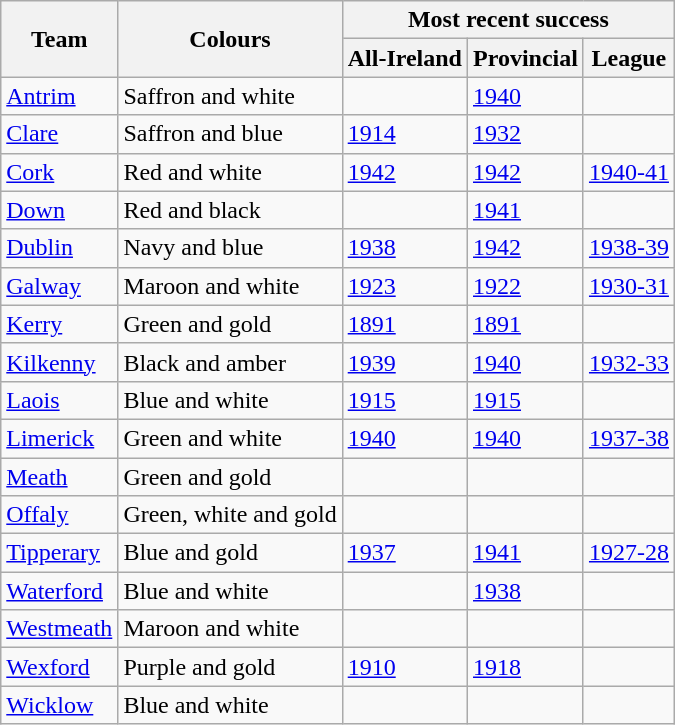<table class="wikitable">
<tr>
<th rowspan="2">Team</th>
<th rowspan="2">Colours</th>
<th colspan="3">Most recent success</th>
</tr>
<tr>
<th>All-Ireland</th>
<th>Provincial</th>
<th>League</th>
</tr>
<tr>
<td><a href='#'>Antrim</a></td>
<td>Saffron and white</td>
<td></td>
<td><a href='#'>1940</a></td>
<td></td>
</tr>
<tr>
<td><a href='#'>Clare</a></td>
<td>Saffron and blue</td>
<td><a href='#'>1914</a></td>
<td><a href='#'>1932</a></td>
<td></td>
</tr>
<tr>
<td><a href='#'>Cork</a></td>
<td>Red and white</td>
<td><a href='#'>1942</a></td>
<td><a href='#'>1942</a></td>
<td><a href='#'>1940-41</a></td>
</tr>
<tr>
<td><a href='#'>Down</a></td>
<td>Red and black</td>
<td></td>
<td><a href='#'>1941</a></td>
<td></td>
</tr>
<tr>
<td><a href='#'>Dublin</a></td>
<td>Navy and blue</td>
<td><a href='#'>1938</a></td>
<td><a href='#'>1942</a></td>
<td><a href='#'>1938-39</a></td>
</tr>
<tr>
<td><a href='#'>Galway</a></td>
<td>Maroon and white</td>
<td><a href='#'>1923</a></td>
<td><a href='#'>1922</a></td>
<td><a href='#'>1930-31</a></td>
</tr>
<tr>
<td><a href='#'>Kerry</a></td>
<td>Green and gold</td>
<td><a href='#'>1891</a></td>
<td><a href='#'>1891</a></td>
<td></td>
</tr>
<tr>
<td><a href='#'>Kilkenny</a></td>
<td>Black and amber</td>
<td><a href='#'>1939</a></td>
<td><a href='#'>1940</a></td>
<td><a href='#'>1932-33</a></td>
</tr>
<tr>
<td><a href='#'>Laois</a></td>
<td>Blue and white</td>
<td><a href='#'>1915</a></td>
<td><a href='#'>1915</a></td>
<td></td>
</tr>
<tr>
<td><a href='#'>Limerick</a></td>
<td>Green and white</td>
<td><a href='#'>1940</a></td>
<td><a href='#'>1940</a></td>
<td><a href='#'>1937-38</a></td>
</tr>
<tr>
<td><a href='#'>Meath</a></td>
<td>Green and gold</td>
<td></td>
<td></td>
<td></td>
</tr>
<tr>
<td><a href='#'>Offaly</a></td>
<td>Green, white and gold</td>
<td></td>
<td></td>
<td></td>
</tr>
<tr>
<td><a href='#'>Tipperary</a></td>
<td>Blue and gold</td>
<td><a href='#'>1937</a></td>
<td><a href='#'>1941</a></td>
<td><a href='#'>1927-28</a></td>
</tr>
<tr>
<td><a href='#'>Waterford</a></td>
<td>Blue and white</td>
<td></td>
<td><a href='#'>1938</a></td>
<td></td>
</tr>
<tr>
<td><a href='#'>Westmeath</a></td>
<td>Maroon and white</td>
<td></td>
<td></td>
<td></td>
</tr>
<tr>
<td><a href='#'>Wexford</a></td>
<td>Purple and gold</td>
<td><a href='#'>1910</a></td>
<td><a href='#'>1918</a></td>
<td></td>
</tr>
<tr>
<td><a href='#'>Wicklow</a></td>
<td>Blue and white</td>
<td></td>
<td></td>
<td></td>
</tr>
</table>
